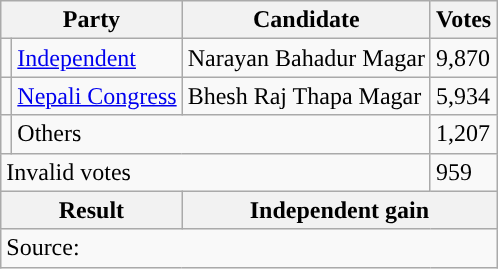<table class="wikitable">
<tr>
<th colspan="2">Party</th>
<th>Candidate</th>
<th>Votes</th>
</tr>
<tr>
<td style="background-color:"></td>
<td><a href='#'>Independent</a></td>
<td>Narayan Bahadur Magar</td>
<td>9,870</td>
</tr>
<tr>
<td style="background-color:"></td>
<td><a href='#'>Nepali Congress</a></td>
<td>Bhesh Raj Thapa Magar</td>
<td>5,934</td>
</tr>
<tr>
<td></td>
<td colspan="2">Others</td>
<td>1,207</td>
</tr>
<tr>
<td colspan="3">Invalid votes</td>
<td>959</td>
</tr>
<tr>
<th colspan="2">Result</th>
<th colspan="2">Independent gain</th>
</tr>
<tr>
<td colspan="4">Source: </td>
</tr>
</table>
